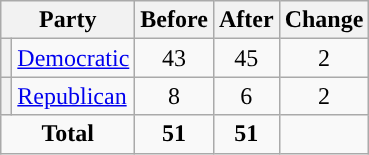<table class="wikitable" style="text-align:center;">
<tr>
<th colspan="2">Party</th>
<th>Before</th>
<th>After</th>
<th>Change</th>
</tr>
<tr>
<th style="background-color:"></th>
<td style="text-align:left;"><a href='#'>Democratic</a></td>
<td>43</td>
<td>45</td>
<td> 2</td>
</tr>
<tr>
<th style="background-color:"></th>
<td style="text-align:left;"><a href='#'>Republican</a></td>
<td>8</td>
<td>6</td>
<td> 2</td>
</tr>
<tr>
<td colspan="2"><strong>Total</strong></td>
<td><strong>51</strong></td>
<td><strong>51</strong></td>
<td></td>
</tr>
</table>
